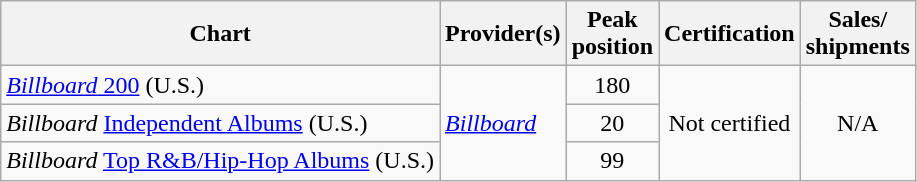<table class="wikitable">
<tr>
<th align="center">Chart</th>
<th align="center">Provider(s)</th>
<th align="center">Peak<br>position</th>
<th align="center">Certification</th>
<th align="center">Sales/<br>shipments</th>
</tr>
<tr>
<td align="left"><a href='#'><em>Billboard</em> 200</a> (U.S.)</td>
<td align="left" rowspan="3"><em><a href='#'>Billboard</a></em></td>
<td align="center">180</td>
<td align="center" rowspan="3">Not certified</td>
<td align="center" rowspan="3">N/A</td>
</tr>
<tr>
<td align="left"><em>Billboard</em> <a href='#'>Independent Albums</a> (U.S.)</td>
<td align="center">20</td>
</tr>
<tr>
<td align="left"><em>Billboard</em> <a href='#'>Top R&B/Hip-Hop Albums</a> (U.S.)</td>
<td align="center">99</td>
</tr>
</table>
